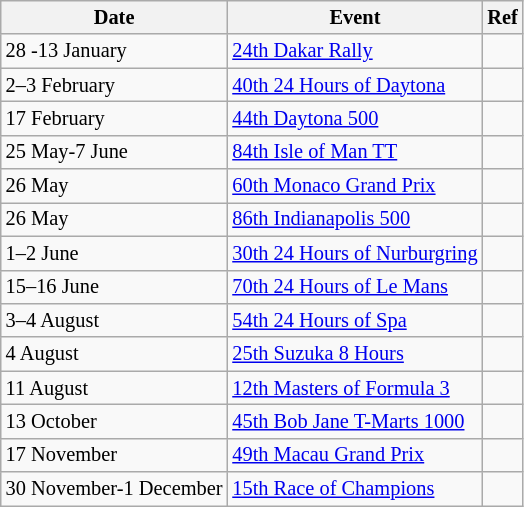<table class="wikitable" style="font-size: 85%">
<tr>
<th>Date</th>
<th>Event</th>
<th>Ref</th>
</tr>
<tr>
<td>28 -13 January</td>
<td><a href='#'>24th Dakar Rally</a></td>
<td></td>
</tr>
<tr>
<td>2–3 February</td>
<td><a href='#'>40th 24 Hours of Daytona</a></td>
<td></td>
</tr>
<tr>
<td>17 February</td>
<td><a href='#'>44th Daytona 500</a></td>
<td></td>
</tr>
<tr>
<td>25 May-7 June</td>
<td><a href='#'>84th Isle of Man TT</a></td>
<td></td>
</tr>
<tr>
<td>26 May</td>
<td><a href='#'>60th Monaco Grand Prix</a></td>
<td></td>
</tr>
<tr>
<td>26 May</td>
<td><a href='#'>86th Indianapolis 500</a></td>
<td></td>
</tr>
<tr>
<td>1–2 June</td>
<td><a href='#'>30th 24 Hours of Nurburgring</a></td>
<td></td>
</tr>
<tr>
<td>15–16 June</td>
<td><a href='#'>70th 24 Hours of Le Mans</a></td>
<td></td>
</tr>
<tr>
<td>3–4 August</td>
<td><a href='#'>54th 24 Hours of Spa</a></td>
<td></td>
</tr>
<tr>
<td>4 August</td>
<td><a href='#'>25th Suzuka 8 Hours</a></td>
<td></td>
</tr>
<tr>
<td>11 August</td>
<td><a href='#'>12th Masters of Formula 3</a></td>
<td></td>
</tr>
<tr>
<td>13 October</td>
<td><a href='#'>45th Bob Jane T-Marts 1000</a></td>
<td></td>
</tr>
<tr>
<td>17 November</td>
<td><a href='#'>49th Macau Grand Prix</a></td>
<td></td>
</tr>
<tr>
<td>30 November-1 December</td>
<td><a href='#'>15th Race of Champions</a></td>
<td></td>
</tr>
</table>
